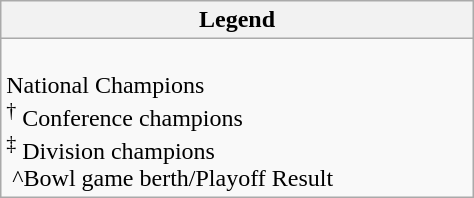<table class="wikitable" style="margin:1em auto; width:25%;">
<tr>
<th colspan=2>Legend</th>
</tr>
<tr>
<td><br> National Champions<br>
 <sup>†</sup> Conference champions<br>
 <sup>‡</sup> Division champions<br>
  ^Bowl game berth/Playoff Result<br></td>
</tr>
</table>
